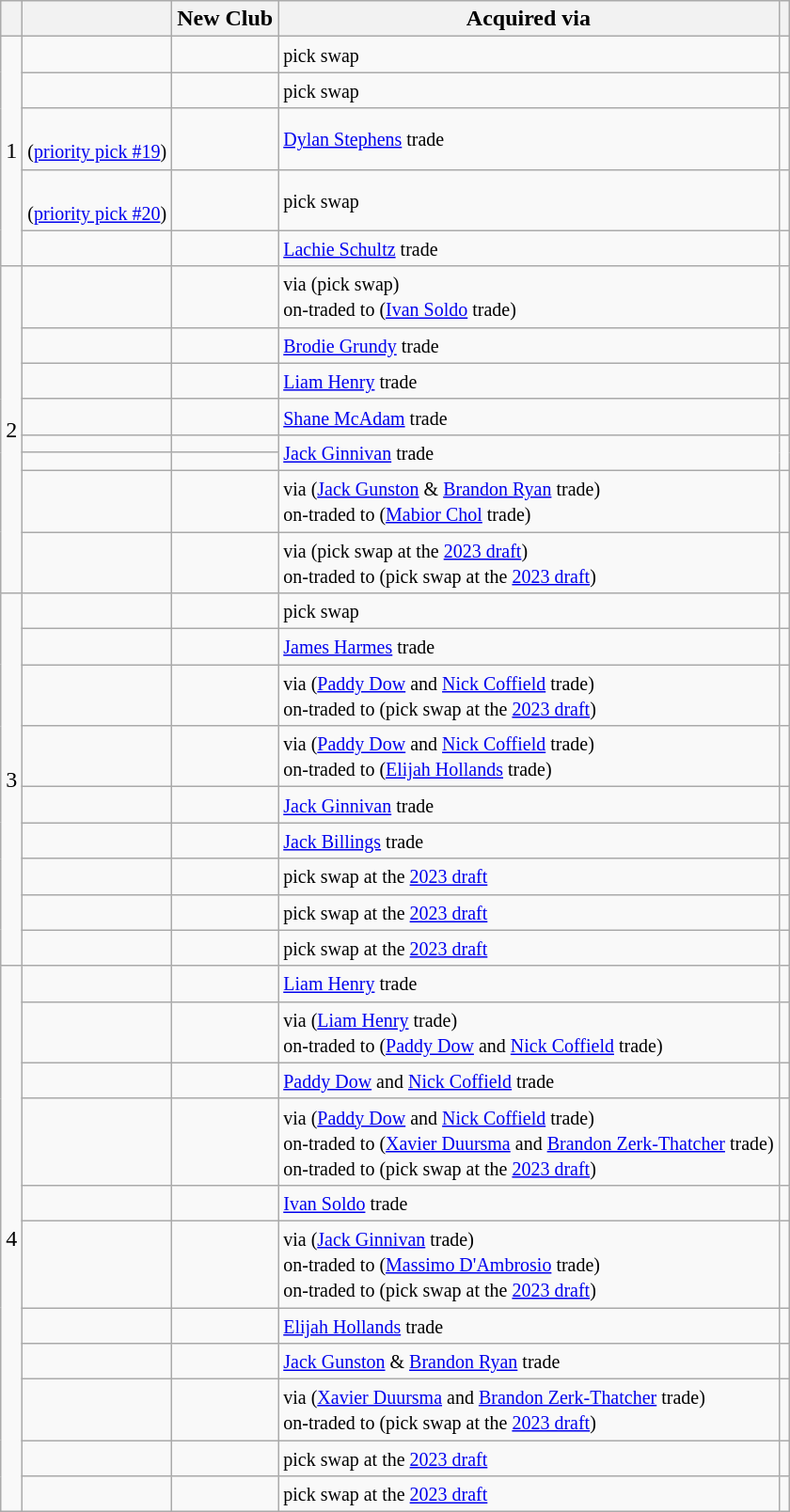<table class="wikitable sortable plainrowheaders">
<tr>
<th scope="col"></th>
<th scope="col"></th>
<th scope="col">New Club</th>
<th class="unsortable">Acquired via</th>
<th class="unsortable"></th>
</tr>
<tr>
<td rowspan=5>1</td>
<td></td>
<td></td>
<td><small>pick swap</small></td>
<td align=center></td>
</tr>
<tr>
<td></td>
<td></td>
<td><small>pick swap</small></td>
<td align=center></td>
</tr>
<tr>
<td><br><small>(<a href='#'>priority pick #19</a>)</small></td>
<td></td>
<td><small><a href='#'>Dylan Stephens</a> trade</small></td>
<td align=center></td>
</tr>
<tr>
<td><br><small>(<a href='#'>priority pick #20</a>)</small></td>
<td></td>
<td><small>pick swap</small></td>
<td align=center></td>
</tr>
<tr>
<td></td>
<td></td>
<td><small><a href='#'>Lachie Schultz</a> trade</small></td>
<td align=center></td>
</tr>
<tr>
<td rowspan="8">2</td>
<td></td>
<td></td>
<td><small>via  (pick swap)<br>on-traded to  (<a href='#'>Ivan Soldo</a> trade)</small></td>
<td align=center><br></td>
</tr>
<tr>
<td></td>
<td></td>
<td><small><a href='#'>Brodie Grundy</a> trade</small></td>
<td align=center></td>
</tr>
<tr>
<td></td>
<td></td>
<td><small><a href='#'>Liam Henry</a> trade</small></td>
<td align=center></td>
</tr>
<tr>
<td></td>
<td></td>
<td><small><a href='#'>Shane McAdam</a> trade</small></td>
<td align=center></td>
</tr>
<tr>
<td></td>
<td></td>
<td rowspan=2><small><a href='#'>Jack Ginnivan</a> trade</small></td>
<td rowspan=2 align=center></td>
</tr>
<tr>
<td></td>
<td></td>
</tr>
<tr>
<td></td>
<td></td>
<td><small>via  (<a href='#'>Jack Gunston</a> & <a href='#'>Brandon Ryan</a> trade)<br>on-traded to  (<a href='#'>Mabior Chol</a> trade)</small></td>
<td align=center><br></td>
</tr>
<tr>
<td></td>
<td></td>
<td><small>via  (pick swap at the <a href='#'>2023 draft</a>)</small><br><small>on-traded to  (pick swap at the <a href='#'>2023 draft</a>)</small></td>
<td align=center></td>
</tr>
<tr>
<td rowspan="9">3</td>
<td></td>
<td></td>
<td><small>pick swap</small></td>
<td align=center></td>
</tr>
<tr>
<td></td>
<td></td>
<td><small><a href='#'>James Harmes</a> trade</small></td>
<td align=center></td>
</tr>
<tr>
<td></td>
<td></td>
<td><small>via  (<a href='#'>Paddy Dow</a> and <a href='#'>Nick Coffield</a> trade)</small><br><small>on-traded to  (pick swap at the <a href='#'>2023 draft</a>)</small></td>
<td align=center></td>
</tr>
<tr>
<td></td>
<td></td>
<td><small>via  (<a href='#'>Paddy Dow</a> and <a href='#'>Nick Coffield</a> trade)<br>on-traded to  (<a href='#'>Elijah Hollands</a> trade)</small></td>
<td align=center><br></td>
</tr>
<tr>
<td></td>
<td></td>
<td><small><a href='#'>Jack Ginnivan</a> trade</small></td>
<td align=center></td>
</tr>
<tr>
<td></td>
<td></td>
<td><small><a href='#'>Jack Billings</a> trade</small></td>
<td align=center></td>
</tr>
<tr>
<td></td>
<td></td>
<td><small>pick swap at the <a href='#'>2023 draft</a></small></td>
<td align=center></td>
</tr>
<tr>
<td></td>
<td></td>
<td><small>pick swap at the <a href='#'>2023 draft</a></small></td>
<td align=center></td>
</tr>
<tr>
<td></td>
<td></td>
<td><small>pick swap at the <a href='#'>2023 draft</a></small></td>
<td align=center></td>
</tr>
<tr>
<td rowspan="11">4</td>
<td></td>
<td></td>
<td><small><a href='#'>Liam Henry</a> trade</small></td>
<td align=center></td>
</tr>
<tr>
<td></td>
<td></td>
<td><small>via  (<a href='#'>Liam Henry</a> trade)<br>on-traded to  (<a href='#'>Paddy Dow</a> and <a href='#'>Nick Coffield</a> trade)</small></td>
<td align=center><br></td>
</tr>
<tr>
<td></td>
<td></td>
<td><small><a href='#'>Paddy Dow</a> and <a href='#'>Nick Coffield</a> trade</small></td>
<td align=center></td>
</tr>
<tr>
<td></td>
<td></td>
<td><small>via  (<a href='#'>Paddy Dow</a> and <a href='#'>Nick Coffield</a> trade)<br>on-traded to  (<a href='#'>Xavier Duursma</a> and <a href='#'>Brandon Zerk-Thatcher</a> trade)</small><br><small>on-traded to  (pick swap at the <a href='#'>2023 draft</a>)</small></td>
<td align=center><br></td>
</tr>
<tr>
<td></td>
<td></td>
<td><small><a href='#'>Ivan Soldo</a> trade</small></td>
<td align=center></td>
</tr>
<tr>
<td></td>
<td></td>
<td><small>via  (<a href='#'>Jack Ginnivan</a> trade)<br>on-traded to  (<a href='#'>Massimo D'Ambrosio</a> trade)</small><br><small>on-traded to  (pick swap at the <a href='#'>2023 draft</a>)</small></td>
<td align=center><br></td>
</tr>
<tr>
<td></td>
<td></td>
<td><small><a href='#'>Elijah Hollands</a> trade</small></td>
<td align=center></td>
</tr>
<tr>
<td></td>
<td></td>
<td><small><a href='#'>Jack Gunston</a> & <a href='#'>Brandon Ryan</a> trade</small></td>
<td align=center></td>
</tr>
<tr>
<td></td>
<td></td>
<td><small>via  (<a href='#'>Xavier Duursma</a> and <a href='#'>Brandon Zerk-Thatcher</a> trade)</small><br><small>on-traded to  (pick swap at the <a href='#'>2023 draft</a>)</small></td>
<td align=center></td>
</tr>
<tr>
<td></td>
<td></td>
<td><small>pick swap at the <a href='#'>2023 draft</a></small></td>
<td align=center></td>
</tr>
<tr>
<td></td>
<td></td>
<td><small>pick swap at the <a href='#'>2023 draft</a></small></td>
<td align=center></td>
</tr>
</table>
